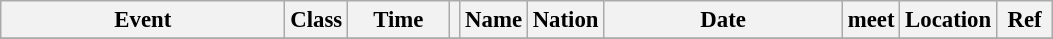<table class="wikitable" style="font-size: 95%;">
<tr>
<th style="width:12em">Event</th>
<th>Class</th>
<th style="width:4em" class="unsortable">Time</th>
<th class="unsortable"></th>
<th>Name</th>
<th>Nation</th>
<th style="width:10em">Date</th>
<th>meet</th>
<th>Location</th>
<th style="width:2em" class="unsortable">Ref</th>
</tr>
<tr>
</tr>
</table>
